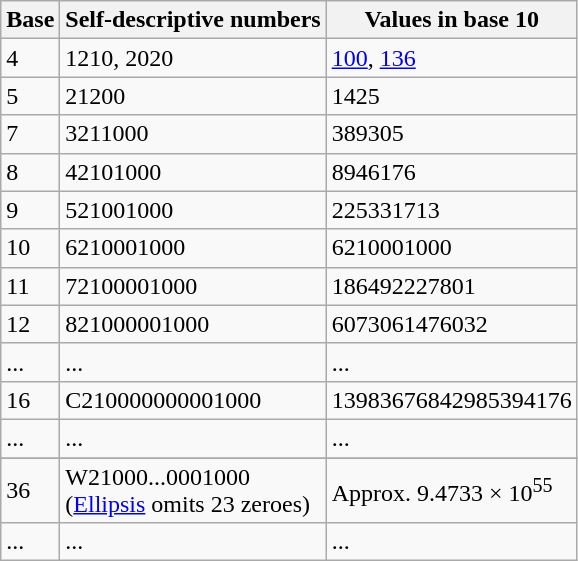<table class="wikitable">
<tr>
<th>Base</th>
<th>Self-descriptive numbers </th>
<th>Values in base 10 </th>
</tr>
<tr>
<td>4</td>
<td>1210, 2020</td>
<td><a href='#'>100</a>, <a href='#'>136</a></td>
</tr>
<tr>
<td>5</td>
<td>21200</td>
<td>1425</td>
</tr>
<tr>
<td>7</td>
<td>3211000</td>
<td>389305</td>
</tr>
<tr>
<td>8</td>
<td>42101000</td>
<td>8946176</td>
</tr>
<tr>
<td>9</td>
<td>521001000</td>
<td>225331713</td>
</tr>
<tr>
<td>10</td>
<td>6210001000</td>
<td>6210001000</td>
</tr>
<tr>
<td>11</td>
<td>72100001000</td>
<td>186492227801</td>
</tr>
<tr>
<td>12</td>
<td>821000001000</td>
<td>6073061476032</td>
</tr>
<tr>
<td>...</td>
<td>...</td>
<td>...</td>
</tr>
<tr>
<td>16</td>
<td>C210000000001000</td>
<td>13983676842985394176</td>
</tr>
<tr>
<td>...</td>
<td>...</td>
<td>...</td>
</tr>
<tr>
</tr>
<tr>
<td>36</td>
<td>W21000...0001000<br>(<a href='#'>Ellipsis</a> omits 23 zeroes)</td>
<td>Approx. 9.4733 × 10<sup>55</sup></td>
</tr>
<tr>
<td>...</td>
<td>...</td>
<td>...</td>
</tr>
</table>
